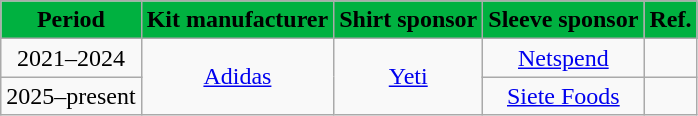<table class="wikitable" style="text-align:center;margin-left:1em;float:center">
<tr>
<th style="background:#00B140; color:#000000;">Period</th>
<th style="background:#00B140; color:#000000; ">Kit manufacturer</th>
<th style="background:#00B140; color:#000000;">Shirt sponsor</th>
<th style="background:#00B140; color:#000000;">Sleeve sponsor</th>
<th style="background:#00B140; color:#000000;">Ref.</th>
</tr>
<tr>
<td>2021–2024</td>
<td rowspan="2"><a href='#'>Adidas</a></td>
<td rowspan="2"><a href='#'>Yeti</a></td>
<td><a href='#'>Netspend</a></td>
<td></td>
</tr>
<tr>
<td>2025–present</td>
<td><a href='#'>Siete Foods</a></td>
<td></td>
</tr>
</table>
